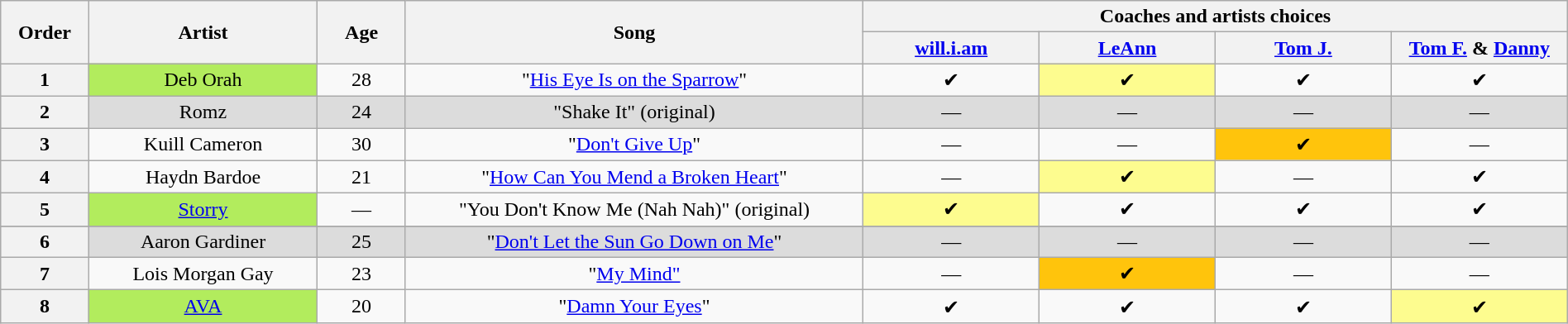<table class="wikitable" style="text-align:center; width:100%;">
<tr>
<th rowspan="2" scope="col" style="width:05%;">Order</th>
<th rowspan="2" scope="col" style="width:13%;">Artist</th>
<th scope="col" rowspan="2" style="width:05%;">Age</th>
<th scope="col" rowspan="2" style="width:26%;">Song</th>
<th scope="col"  colspan="4" style="width:40%;">Coaches and artists choices</th>
</tr>
<tr>
<th style="width:10%;"><a href='#'>will.i.am</a></th>
<th style="width:10%;"><a href='#'>LeAnn</a></th>
<th style="width:10%;"><a href='#'>Tom J.</a></th>
<th style="width:10%;"><a href='#'>Tom F.</a> & <a href='#'>Danny</a></th>
</tr>
<tr>
<th>1</th>
<td style="background:#B2EC5D">Deb Orah</td>
<td>28</td>
<td>"<a href='#'>His Eye Is on the Sparrow</a>"</td>
<td>✔</td>
<td style="background:#fdfc8f">✔</td>
<td>✔</td>
<td>✔</td>
</tr>
<tr style="background:#DCDCDC">
<th>2</th>
<td scope="row">Romz</td>
<td>24</td>
<td>"Shake It" (original)</td>
<td>—</td>
<td>—</td>
<td>—</td>
<td>—</td>
</tr>
<tr>
<th>3</th>
<td scope="row">Kuill Cameron</td>
<td>30</td>
<td>"<a href='#'>Don't Give Up</a>"</td>
<td>—</td>
<td>—</td>
<td style="background:#ffc40c">✔</td>
<td>—</td>
</tr>
<tr>
<th>4</th>
<td scope="row">Haydn Bardoe</td>
<td>21</td>
<td>"<a href='#'>How Can You Mend a Broken Heart</a>"</td>
<td>—</td>
<td style="background:#fdfc8f">✔</td>
<td>—</td>
<td>✔</td>
</tr>
<tr>
<th>5</th>
<td style="background:#B2EC5D"><a href='#'>Storry</a></td>
<td>—</td>
<td>"You Don't Know Me (Nah Nah)" (original)</td>
<td style="background:#fdfc8f">✔</td>
<td>✔</td>
<td>✔</td>
<td>✔</td>
</tr>
<tr>
</tr>
<tr style="background:#DCDCDC">
<th>6</th>
<td scope="row">Aaron Gardiner</td>
<td>25</td>
<td>"<a href='#'>Don't Let the Sun Go Down on Me</a>"</td>
<td>—</td>
<td>—</td>
<td>—</td>
<td>—</td>
</tr>
<tr>
<th>7</th>
<td scope="row">Lois Morgan Gay</td>
<td>23</td>
<td>"<a href='#'>My Mind"</a></td>
<td>—</td>
<td style="background:#ffc40c">✔</td>
<td>—</td>
<td>—</td>
</tr>
<tr>
<th>8</th>
<td style="background:#B2EC5D"><a href='#'>AVA</a></td>
<td>20</td>
<td>"<a href='#'>Damn Your Eyes</a>"</td>
<td>✔</td>
<td>✔</td>
<td>✔</td>
<td style="background:#fdfc8f">✔</td>
</tr>
</table>
